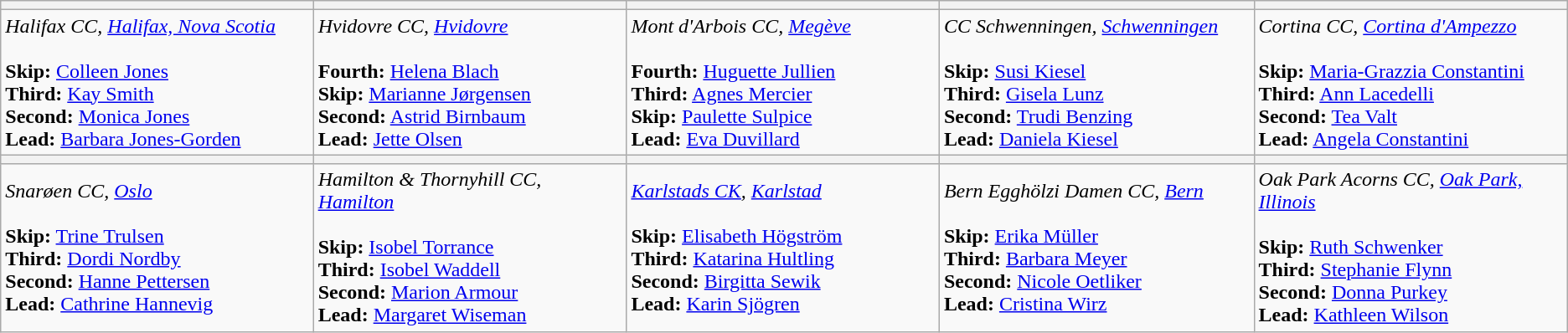<table class="wikitable">
<tr>
<th bgcolor="#efefef" width="250"></th>
<th bgcolor="#efefef" width="250"></th>
<th bgcolor="#efefef" width="250"></th>
<th bgcolor="#efefef" width="250"></th>
<th bgcolor="#efefef" width="250"></th>
</tr>
<tr>
<td><em>Halifax CC, <a href='#'>Halifax, Nova Scotia</a></em><br><br><strong>Skip:</strong> <a href='#'>Colleen Jones</a><br>
<strong>Third:</strong> <a href='#'>Kay Smith</a><br>
<strong>Second:</strong> <a href='#'>Monica Jones</a><br>
<strong>Lead:</strong> <a href='#'>Barbara Jones-Gorden</a></td>
<td><em>Hvidovre CC, <a href='#'>Hvidovre</a></em><br><br><strong>Fourth:</strong> <a href='#'>Helena Blach</a><br>
<strong>Skip:</strong> <a href='#'>Marianne Jørgensen</a><br>
<strong>Second:</strong> <a href='#'>Astrid Birnbaum</a><br>
<strong>Lead:</strong> <a href='#'>Jette Olsen</a></td>
<td><em>Mont d'Arbois CC, <a href='#'>Megève</a></em><br><br><strong>Fourth:</strong> <a href='#'>Huguette Jullien</a><br>
<strong>Third:</strong> <a href='#'>Agnes Mercier</a><br>
<strong>Skip:</strong> <a href='#'>Paulette Sulpice</a><br>
<strong>Lead:</strong> <a href='#'>Eva Duvillard</a></td>
<td><em>CC Schwenningen, <a href='#'>Schwenningen</a></em><br><br><strong>Skip:</strong> <a href='#'>Susi Kiesel</a><br>
<strong>Third:</strong> <a href='#'>Gisela Lunz</a><br>
<strong>Second:</strong> <a href='#'>Trudi Benzing</a><br>
<strong>Lead:</strong> <a href='#'>Daniela Kiesel</a></td>
<td><em>Cortina CC, <a href='#'>Cortina d'Ampezzo</a></em><br><br><strong>Skip:</strong> <a href='#'>Maria-Grazzia Constantini</a><br>
<strong>Third:</strong> <a href='#'>Ann Lacedelli</a><br>
<strong>Second:</strong> <a href='#'>Tea Valt</a><br>
<strong>Lead:</strong> <a href='#'>Angela Constantini</a></td>
</tr>
<tr>
<th bgcolor="#efefef" width="250"></th>
<th bgcolor="#efefef" width="250"></th>
<th bgcolor="#efefef" width="250"></th>
<th bgcolor="#efefef" width="250"></th>
<th bgcolor="#efefef" width="250"></th>
</tr>
<tr>
<td><em>Snarøen CC, <a href='#'>Oslo</a></em><br><br><strong>Skip:</strong> <a href='#'>Trine Trulsen</a><br>
<strong>Third:</strong> <a href='#'>Dordi Nordby</a><br>
<strong>Second:</strong> <a href='#'>Hanne Pettersen</a><br>
<strong>Lead:</strong> <a href='#'>Cathrine Hannevig</a></td>
<td><em>Hamilton & Thornyhill CC, <a href='#'>Hamilton</a></em><br><br><strong>Skip:</strong> <a href='#'>Isobel Torrance</a><br>
<strong>Third:</strong> <a href='#'>Isobel Waddell</a><br>
<strong>Second:</strong> <a href='#'>Marion Armour</a><br>
<strong>Lead:</strong> <a href='#'>Margaret Wiseman</a></td>
<td><em><a href='#'>Karlstads CK</a>, <a href='#'>Karlstad</a></em><br><br><strong>Skip:</strong> <a href='#'>Elisabeth Högström</a><br>
<strong>Third:</strong> <a href='#'>Katarina Hultling</a><br>
<strong>Second:</strong> <a href='#'>Birgitta Sewik</a><br>
<strong>Lead:</strong> <a href='#'>Karin Sjögren</a></td>
<td><em>Bern Egghölzi Damen CC, <a href='#'>Bern</a></em><br><br><strong>Skip:</strong> <a href='#'>Erika Müller</a><br>
<strong>Third:</strong> <a href='#'>Barbara Meyer</a><br>
<strong>Second:</strong> <a href='#'>Nicole Oetliker</a><br>
<strong>Lead:</strong> <a href='#'>Cristina Wirz</a></td>
<td><em>Oak Park Acorns CC, <a href='#'>Oak Park, Illinois</a></em><br><br><strong>Skip:</strong> <a href='#'>Ruth Schwenker</a><br>
<strong>Third:</strong> <a href='#'>Stephanie Flynn</a><br>
<strong>Second:</strong> <a href='#'>Donna Purkey</a><br>
<strong>Lead:</strong> <a href='#'>Kathleen Wilson</a></td>
</tr>
</table>
